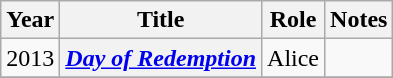<table class="wikitable plainrowheaders sortable">
<tr>
<th scope="col">Year</th>
<th scope="col">Title</th>
<th scope="col">Role</th>
<th class="unsortable">Notes</th>
</tr>
<tr>
<td>2013</td>
<th scope="row"><em><a href='#'>Day of Redemption</a></em></th>
<td>Alice</td>
<td></td>
</tr>
<tr>
</tr>
</table>
